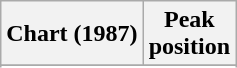<table class="wikitable sortable plainrowheaders" style="text-align:center;">
<tr>
<th scope="col">Chart (1987)</th>
<th scope="col">Peak<br>position</th>
</tr>
<tr>
</tr>
<tr>
</tr>
<tr>
</tr>
</table>
